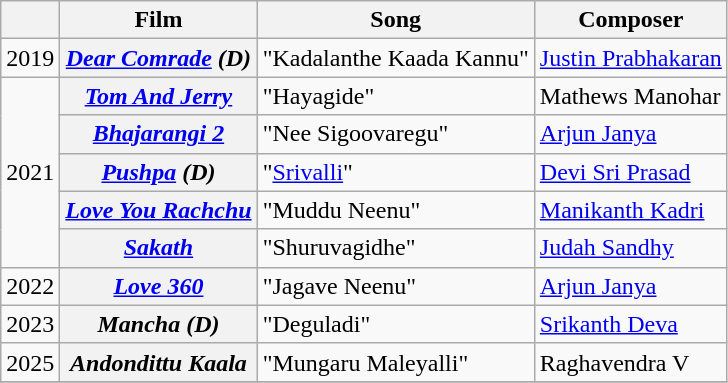<table class="wikitable">
<tr>
<th></th>
<th>Film</th>
<th>Song</th>
<th>Composer</th>
</tr>
<tr>
<td>2019</td>
<th><em><a href='#'>Dear Comrade</a> (D)</em></th>
<td>"Kadalanthe Kaada Kannu"</td>
<td><a href='#'>Justin Prabhakaran</a></td>
</tr>
<tr>
<td rowspan="5">2021</td>
<th><em><a href='#'>Tom And Jerry</a></em></th>
<td>"Hayagide"</td>
<td>Mathews Manohar</td>
</tr>
<tr>
<th><em><a href='#'>Bhajarangi 2</a></em></th>
<td>"Nee Sigoovaregu"</td>
<td><a href='#'>Arjun Janya</a></td>
</tr>
<tr>
<th><em><a href='#'>Pushpa</a></em> <em>(D)</em></th>
<td>"<a href='#'>Srivalli</a>"</td>
<td><a href='#'>Devi Sri Prasad</a></td>
</tr>
<tr>
<th><em><a href='#'>Love You Rachchu</a></em></th>
<td>"Muddu Neenu"</td>
<td><a href='#'>Manikanth Kadri</a></td>
</tr>
<tr>
<th><em><a href='#'>Sakath</a></em></th>
<td>"Shuruvagidhe"</td>
<td><a href='#'>Judah Sandhy</a></td>
</tr>
<tr>
<td>2022</td>
<th><em><a href='#'>Love 360</a></em></th>
<td>"Jagave Neenu"</td>
<td><a href='#'>Arjun Janya</a></td>
</tr>
<tr>
<td>2023</td>
<th><em>Mancha</em> <em>(D)</em></th>
<td>"Deguladi"</td>
<td><a href='#'>Srikanth Deva</a></td>
</tr>
<tr>
<td>2025</td>
<th><em>Andondittu Kaala</em></th>
<td>"Mungaru Maleyalli"</td>
<td>Raghavendra V</td>
</tr>
<tr>
</tr>
</table>
